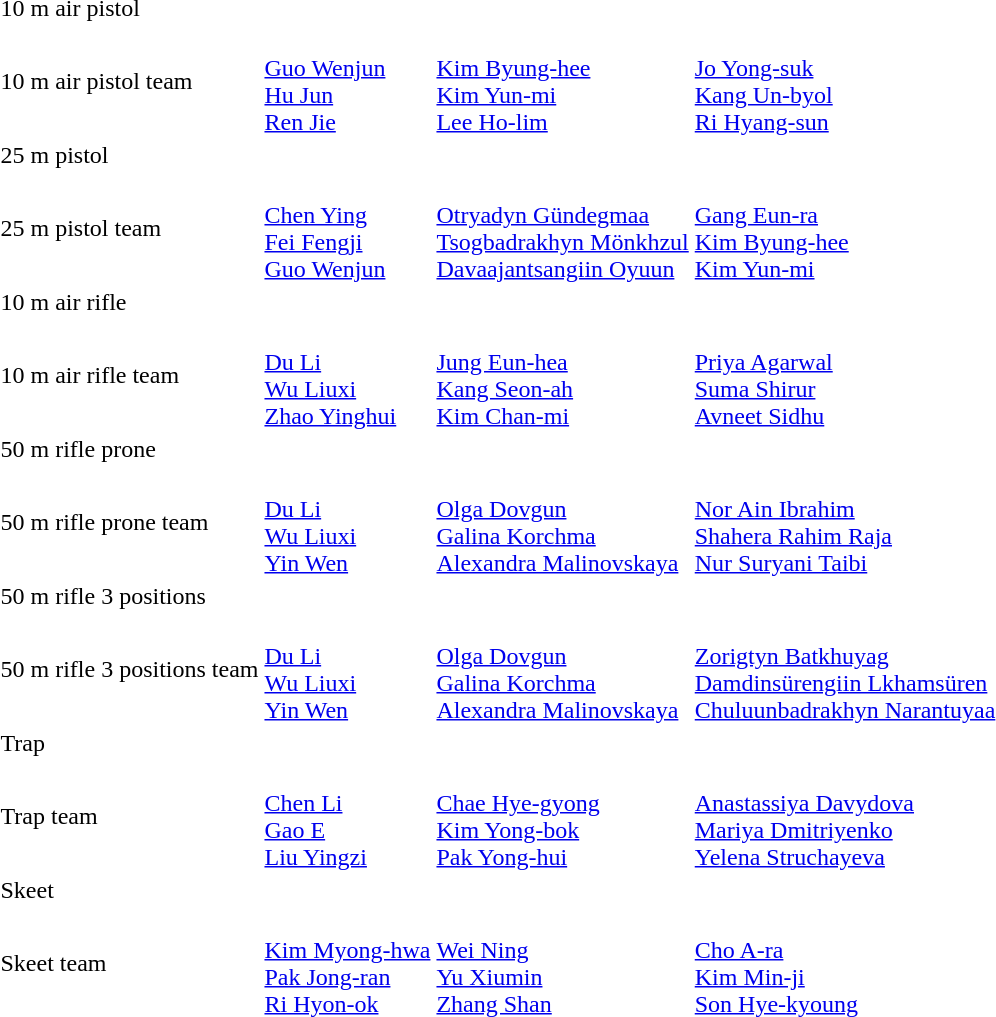<table>
<tr>
<td>10 m air pistol</td>
<td></td>
<td></td>
<td></td>
</tr>
<tr>
<td>10 m air pistol team</td>
<td><br><a href='#'>Guo Wenjun</a><br><a href='#'>Hu Jun</a><br><a href='#'>Ren Jie</a></td>
<td><br><a href='#'>Kim Byung-hee</a><br><a href='#'>Kim Yun-mi</a><br><a href='#'>Lee Ho-lim</a></td>
<td><br><a href='#'>Jo Yong-suk</a><br><a href='#'>Kang Un-byol</a><br><a href='#'>Ri Hyang-sun</a></td>
</tr>
<tr>
<td>25 m pistol</td>
<td></td>
<td></td>
<td></td>
</tr>
<tr>
<td>25 m pistol team</td>
<td><br><a href='#'>Chen Ying</a><br><a href='#'>Fei Fengji</a><br><a href='#'>Guo Wenjun</a></td>
<td><br><a href='#'>Otryadyn Gündegmaa</a><br><a href='#'>Tsogbadrakhyn Mönkhzul</a><br><a href='#'>Davaajantsangiin Oyuun</a></td>
<td><br><a href='#'>Gang Eun-ra</a><br><a href='#'>Kim Byung-hee</a><br><a href='#'>Kim Yun-mi</a></td>
</tr>
<tr>
<td>10 m air rifle</td>
<td></td>
<td></td>
<td></td>
</tr>
<tr>
<td>10 m air rifle team</td>
<td><br><a href='#'>Du Li</a><br><a href='#'>Wu Liuxi</a><br><a href='#'>Zhao Yinghui</a></td>
<td><br><a href='#'>Jung Eun-hea</a><br><a href='#'>Kang Seon-ah</a><br><a href='#'>Kim Chan-mi</a></td>
<td><br><a href='#'>Priya Agarwal</a><br><a href='#'>Suma Shirur</a><br><a href='#'>Avneet Sidhu</a></td>
</tr>
<tr>
<td>50 m rifle prone</td>
<td></td>
<td></td>
<td></td>
</tr>
<tr>
<td>50 m rifle prone team</td>
<td><br><a href='#'>Du Li</a><br><a href='#'>Wu Liuxi</a><br><a href='#'>Yin Wen</a></td>
<td><br><a href='#'>Olga Dovgun</a><br><a href='#'>Galina Korchma</a><br><a href='#'>Alexandra Malinovskaya</a></td>
<td><br><a href='#'>Nor Ain Ibrahim</a><br><a href='#'>Shahera Rahim Raja</a><br><a href='#'>Nur Suryani Taibi</a></td>
</tr>
<tr>
<td>50 m rifle 3 positions</td>
<td></td>
<td></td>
<td></td>
</tr>
<tr>
<td>50 m rifle 3 positions team</td>
<td><br><a href='#'>Du Li</a><br><a href='#'>Wu Liuxi</a><br><a href='#'>Yin Wen</a></td>
<td><br><a href='#'>Olga Dovgun</a><br><a href='#'>Galina Korchma</a><br><a href='#'>Alexandra Malinovskaya</a></td>
<td><br><a href='#'>Zorigtyn Batkhuyag</a><br><a href='#'>Damdinsürengiin Lkhamsüren</a><br><a href='#'>Chuluunbadrakhyn Narantuyaa</a></td>
</tr>
<tr>
<td>Trap</td>
<td></td>
<td></td>
<td></td>
</tr>
<tr>
<td>Trap team</td>
<td><br><a href='#'>Chen Li</a><br><a href='#'>Gao E</a><br><a href='#'>Liu Yingzi</a></td>
<td><br><a href='#'>Chae Hye-gyong</a><br><a href='#'>Kim Yong-bok</a><br><a href='#'>Pak Yong-hui</a></td>
<td><br><a href='#'>Anastassiya Davydova</a><br><a href='#'>Mariya Dmitriyenko</a><br><a href='#'>Yelena Struchayeva</a></td>
</tr>
<tr>
<td>Skeet</td>
<td></td>
<td></td>
<td></td>
</tr>
<tr>
<td>Skeet team</td>
<td><br><a href='#'>Kim Myong-hwa</a><br><a href='#'>Pak Jong-ran</a><br><a href='#'>Ri Hyon-ok</a></td>
<td><br><a href='#'>Wei Ning</a><br><a href='#'>Yu Xiumin</a><br><a href='#'>Zhang Shan</a></td>
<td><br><a href='#'>Cho A-ra</a><br><a href='#'>Kim Min-ji</a><br><a href='#'>Son Hye-kyoung</a></td>
</tr>
</table>
